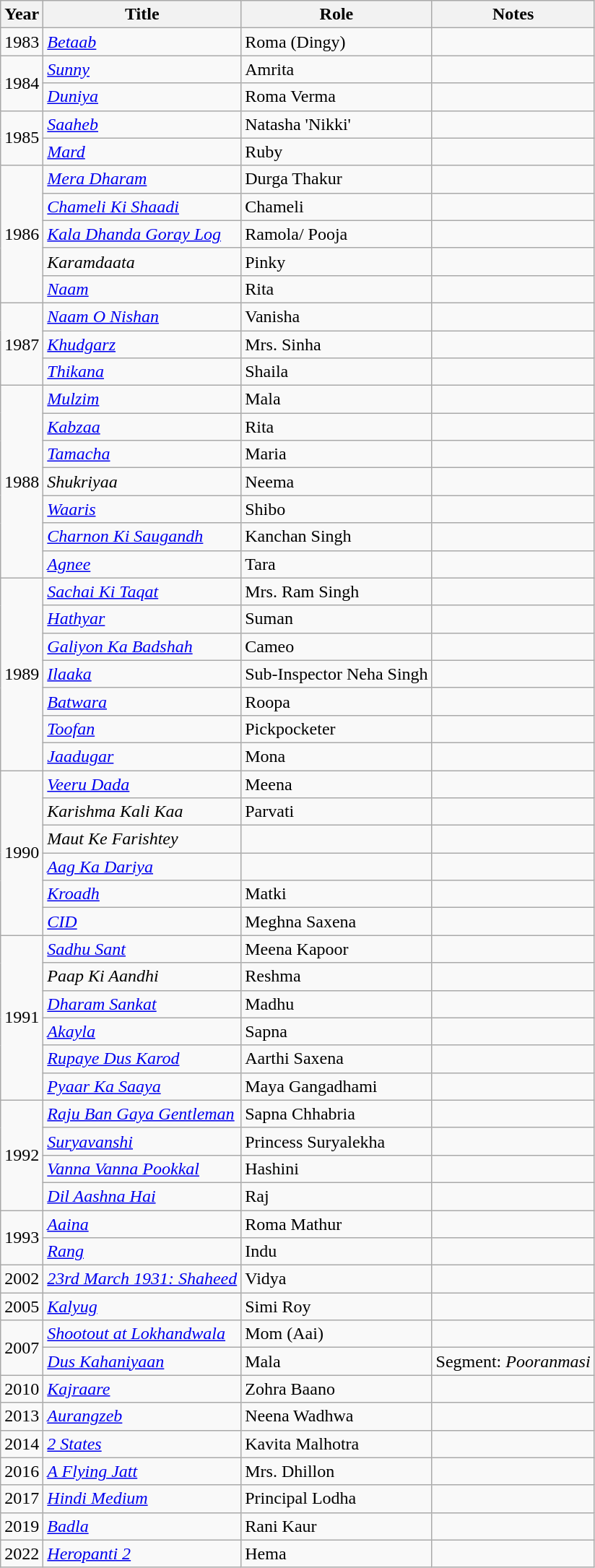<table class="wikitable sortable">
<tr>
<th>Year</th>
<th>Title</th>
<th>Role</th>
<th class="unsortable">Notes</th>
</tr>
<tr>
<td>1983</td>
<td><em><a href='#'>Betaab</a></em></td>
<td>Roma (Dingy)</td>
<td></td>
</tr>
<tr>
<td rowspan="2">1984</td>
<td><em><a href='#'>Sunny</a></em></td>
<td>Amrita</td>
<td></td>
</tr>
<tr>
<td><em><a href='#'>Duniya</a></em></td>
<td>Roma Verma</td>
<td></td>
</tr>
<tr>
<td rowspan="2">1985</td>
<td><em><a href='#'>Saaheb</a></em></td>
<td>Natasha 'Nikki'</td>
<td></td>
</tr>
<tr>
<td><em><a href='#'>Mard</a></em></td>
<td>Ruby</td>
<td></td>
</tr>
<tr>
<td rowspan="5">1986</td>
<td><em><a href='#'>Mera Dharam</a></em></td>
<td>Durga Thakur</td>
<td></td>
</tr>
<tr>
<td><em><a href='#'>Chameli Ki Shaadi</a></em></td>
<td>Chameli</td>
<td></td>
</tr>
<tr>
<td><em><a href='#'>Kala Dhanda Goray Log</a></em></td>
<td>Ramola/ Pooja</td>
<td></td>
</tr>
<tr>
<td><em>Karamdaata</em></td>
<td>Pinky</td>
<td></td>
</tr>
<tr>
<td><em><a href='#'>Naam</a></em></td>
<td>Rita</td>
<td></td>
</tr>
<tr>
<td rowspan="3">1987</td>
<td><em><a href='#'>Naam O Nishan</a></em></td>
<td>Vanisha</td>
<td></td>
</tr>
<tr>
<td><em><a href='#'>Khudgarz</a></em></td>
<td>Mrs. Sinha</td>
<td></td>
</tr>
<tr>
<td><em><a href='#'>Thikana</a></em></td>
<td>Shaila</td>
<td></td>
</tr>
<tr>
<td rowspan="7">1988</td>
<td><em><a href='#'>Mulzim</a></em></td>
<td>Mala</td>
<td></td>
</tr>
<tr>
<td><em><a href='#'>Kabzaa</a></em></td>
<td>Rita</td>
<td></td>
</tr>
<tr>
<td><em><a href='#'>Tamacha</a></em></td>
<td>Maria</td>
<td></td>
</tr>
<tr>
<td><em>Shukriyaa</em></td>
<td>Neema</td>
<td></td>
</tr>
<tr>
<td><em><a href='#'>Waaris</a></em></td>
<td>Shibo</td>
<td></td>
</tr>
<tr>
<td><em><a href='#'>Charnon Ki Saugandh</a></em></td>
<td>Kanchan Singh</td>
<td></td>
</tr>
<tr>
<td><em><a href='#'>Agnee</a></em></td>
<td>Tara</td>
<td></td>
</tr>
<tr>
<td rowspan="7">1989</td>
<td><em><a href='#'>Sachai Ki Taqat</a></em></td>
<td>Mrs. Ram Singh</td>
<td></td>
</tr>
<tr>
<td><em><a href='#'>Hathyar</a></em></td>
<td>Suman</td>
<td></td>
</tr>
<tr>
<td><em><a href='#'>Galiyon Ka Badshah</a></em></td>
<td>Cameo</td>
<td></td>
</tr>
<tr>
<td><em><a href='#'>Ilaaka</a></em></td>
<td>Sub-Inspector Neha Singh</td>
<td></td>
</tr>
<tr>
<td><em><a href='#'>Batwara</a></em></td>
<td>Roopa</td>
<td></td>
</tr>
<tr>
<td><em><a href='#'>Toofan</a></em></td>
<td>Pickpocketer</td>
<td></td>
</tr>
<tr>
<td><em><a href='#'>Jaadugar</a></em></td>
<td>Mona</td>
<td></td>
</tr>
<tr>
<td rowspan="6">1990</td>
<td><em><a href='#'>Veeru Dada</a></em></td>
<td>Meena</td>
<td></td>
</tr>
<tr>
<td><em>Karishma Kali Kaa</em></td>
<td>Parvati</td>
<td></td>
</tr>
<tr>
<td><em>Maut Ke Farishtey</em></td>
<td></td>
<td></td>
</tr>
<tr>
<td><em><a href='#'>Aag Ka Dariya</a></em></td>
<td></td>
<td></td>
</tr>
<tr>
<td><em><a href='#'>Kroadh</a></em></td>
<td>Matki</td>
<td></td>
</tr>
<tr>
<td><em><a href='#'>CID</a></em></td>
<td>Meghna Saxena</td>
<td></td>
</tr>
<tr>
<td rowspan="6">1991</td>
<td><em><a href='#'>Sadhu Sant</a></em></td>
<td>Meena Kapoor</td>
<td></td>
</tr>
<tr>
<td><em>Paap Ki Aandhi</em></td>
<td>Reshma</td>
<td></td>
</tr>
<tr>
<td><em><a href='#'>Dharam Sankat</a></em></td>
<td>Madhu</td>
<td></td>
</tr>
<tr>
<td><em><a href='#'>Akayla</a></em></td>
<td>Sapna</td>
<td></td>
</tr>
<tr>
<td><em><a href='#'>Rupaye Dus Karod</a></em></td>
<td>Aarthi Saxena</td>
<td></td>
</tr>
<tr>
<td><em><a href='#'>Pyaar Ka Saaya</a></em></td>
<td>Maya Gangadhami</td>
<td></td>
</tr>
<tr>
<td rowspan="4">1992</td>
<td><em><a href='#'>Raju Ban Gaya Gentleman</a></em></td>
<td>Sapna Chhabria</td>
<td></td>
</tr>
<tr>
<td><em><a href='#'>Suryavanshi</a></em></td>
<td>Princess Suryalekha</td>
<td></td>
</tr>
<tr>
<td><em><a href='#'>Vanna Vanna Pookkal</a></em></td>
<td>Hashini</td>
<td></td>
</tr>
<tr>
<td><em><a href='#'>Dil Aashna Hai</a></em></td>
<td>Raj</td>
<td></td>
</tr>
<tr>
<td rowspan="2">1993</td>
<td><em><a href='#'>Aaina</a></em></td>
<td>Roma Mathur</td>
<td></td>
</tr>
<tr>
<td><em><a href='#'>Rang</a></em></td>
<td>Indu</td>
<td></td>
</tr>
<tr>
<td>2002</td>
<td><em><a href='#'>23rd March 1931: Shaheed</a></em></td>
<td>Vidya</td>
<td></td>
</tr>
<tr>
<td>2005</td>
<td><em><a href='#'>Kalyug</a></em></td>
<td>Simi Roy</td>
<td></td>
</tr>
<tr>
<td rowspan="2">2007</td>
<td><em><a href='#'>Shootout at Lokhandwala</a></em></td>
<td>Mom (Aai)</td>
<td></td>
</tr>
<tr>
<td><em><a href='#'>Dus Kahaniyaan</a></em></td>
<td>Mala</td>
<td>Segment: <em>Pooranmasi</em></td>
</tr>
<tr>
<td>2010</td>
<td><em><a href='#'>Kajraare</a></em></td>
<td>Zohra Baano</td>
<td></td>
</tr>
<tr>
<td>2013</td>
<td><em><a href='#'>Aurangzeb</a></em></td>
<td>Neena Wadhwa</td>
<td></td>
</tr>
<tr>
<td>2014</td>
<td><em><a href='#'>2 States</a></em></td>
<td>Kavita Malhotra</td>
<td></td>
</tr>
<tr>
<td>2016</td>
<td><em><a href='#'>A Flying Jatt</a></em></td>
<td>Mrs. Dhillon</td>
<td></td>
</tr>
<tr>
<td>2017</td>
<td><em><a href='#'>Hindi Medium</a></em></td>
<td>Principal Lodha</td>
<td></td>
</tr>
<tr>
<td>2019</td>
<td><em><a href='#'>Badla</a></em></td>
<td>Rani Kaur</td>
<td></td>
</tr>
<tr>
<td>2022</td>
<td><em><a href='#'>Heropanti 2</a></em></td>
<td>Hema</td>
<td></td>
</tr>
</table>
